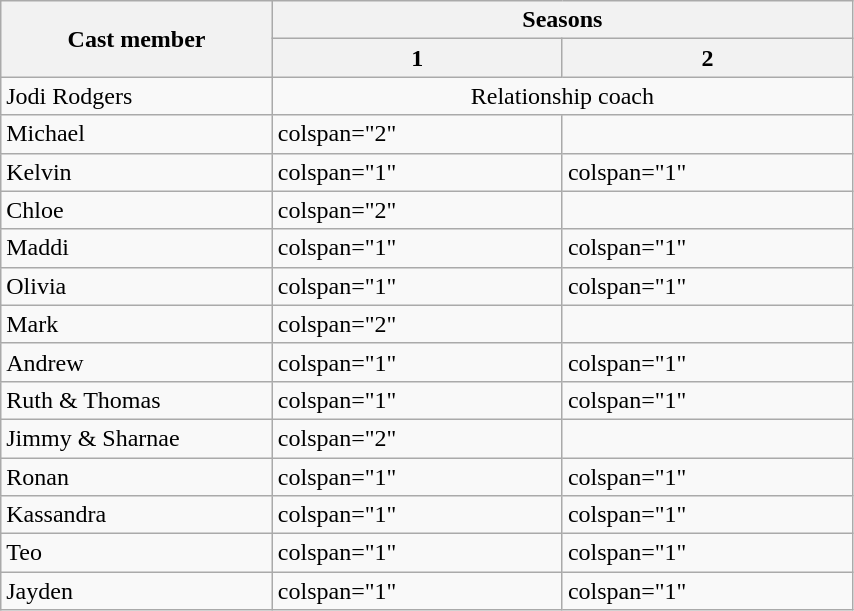<table class="wikitable plainrowheaders" style="width:45%;">
<tr>
<th rowspan="2" style="width:5%;">Cast member</th>
<th colspan="2">Seasons</th>
</tr>
<tr>
<th style="width:5%;">1</th>
<th style="width:5%;">2</th>
</tr>
<tr>
<td>Jodi Rodgers</td>
<td colspan="2" style="text-align:center;">Relationship coach</td>
</tr>
<tr>
<td>Michael</td>
<td>colspan="2" </td>
</tr>
<tr>
<td>Kelvin</td>
<td>colspan="1" </td>
<td>colspan="1" </td>
</tr>
<tr>
<td>Chloe</td>
<td>colspan="2" </td>
</tr>
<tr>
<td>Maddi</td>
<td>colspan="1" </td>
<td>colspan="1" </td>
</tr>
<tr>
<td>Olivia</td>
<td>colspan="1" </td>
<td>colspan="1" </td>
</tr>
<tr>
<td>Mark</td>
<td>colspan="2" </td>
</tr>
<tr>
<td>Andrew</td>
<td>colspan="1" </td>
<td>colspan="1" </td>
</tr>
<tr>
<td>Ruth & Thomas</td>
<td>colspan="1" </td>
<td>colspan="1" </td>
</tr>
<tr>
<td>Jimmy & Sharnae</td>
<td>colspan="2" </td>
</tr>
<tr>
<td>Ronan</td>
<td>colspan="1" </td>
<td>colspan="1" </td>
</tr>
<tr>
<td>Kassandra</td>
<td>colspan="1" </td>
<td>colspan="1" </td>
</tr>
<tr>
<td>Teo</td>
<td>colspan="1" </td>
<td>colspan="1" </td>
</tr>
<tr>
<td>Jayden</td>
<td>colspan="1" </td>
<td>colspan="1" </td>
</tr>
</table>
